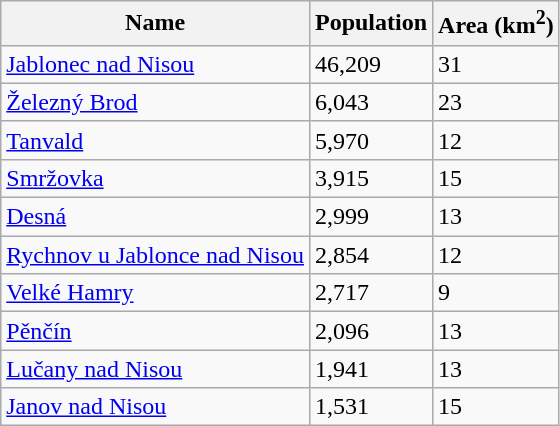<table class="wikitable sortable">
<tr>
<th>Name</th>
<th>Population</th>
<th>Area (km<sup>2</sup>)</th>
</tr>
<tr>
<td><a href='#'>Jablonec nad Nisou</a></td>
<td>46,209</td>
<td>31</td>
</tr>
<tr>
<td><a href='#'>Železný Brod</a></td>
<td>6,043</td>
<td>23</td>
</tr>
<tr>
<td><a href='#'>Tanvald</a></td>
<td>5,970</td>
<td>12</td>
</tr>
<tr>
<td><a href='#'>Smržovka</a></td>
<td>3,915</td>
<td>15</td>
</tr>
<tr>
<td><a href='#'>Desná</a></td>
<td>2,999</td>
<td>13</td>
</tr>
<tr>
<td><a href='#'>Rychnov u Jablonce nad Nisou</a></td>
<td>2,854</td>
<td>12</td>
</tr>
<tr>
<td><a href='#'>Velké Hamry</a></td>
<td>2,717</td>
<td>9</td>
</tr>
<tr>
<td><a href='#'>Pěnčín</a></td>
<td>2,096</td>
<td>13</td>
</tr>
<tr>
<td><a href='#'>Lučany nad Nisou</a></td>
<td>1,941</td>
<td>13</td>
</tr>
<tr>
<td><a href='#'>Janov nad Nisou</a></td>
<td>1,531</td>
<td>15</td>
</tr>
</table>
